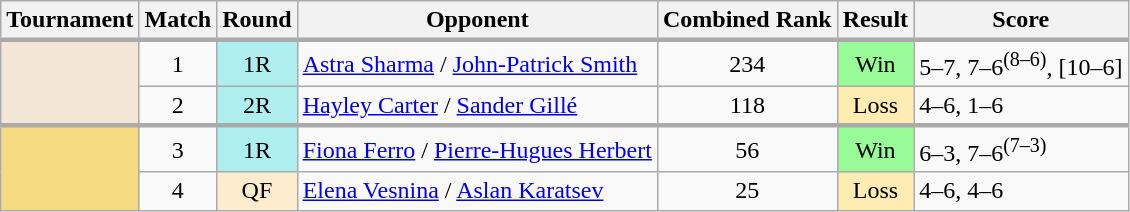<table class="wikitable">
<tr>
<th>Tournament</th>
<th>Match</th>
<th>Round</th>
<th>Opponent</th>
<th>Combined Rank</th>
<th>Result</th>
<th>Score</th>
</tr>
<tr style="border-top:3px solid #aaaaaa">
<td rowspan="2" style="background:#f3e6d7; text-align:left"></td>
<td style="text-align:center">1</td>
<td style="text-align:center; background:#afeeee">1R</td>
<td> <a href='#'>Astra Sharma</a> /  <a href='#'>John-Patrick Smith</a> </td>
<td style="text-align:center">234</td>
<td style="text-align:center; background:#98fb98">Win</td>
<td>5–7, 7–6<sup>(8–6)</sup>, [10–6]</td>
</tr>
<tr>
<td style="text-align:center">2</td>
<td style="text-align:center; background:#afeeee">2R</td>
<td> <a href='#'>Hayley Carter</a> /  <a href='#'>Sander Gillé</a> </td>
<td style="text-align:center">118</td>
<td style="text-align:center; background:#ffecb2">Loss</td>
<td>4–6, 1–6</td>
</tr>
<tr style="border-top:3px solid #aaaaaa">
<td rowspan="2" style="background:#f5da81; text-align:left"></td>
<td style="text-align:center">3</td>
<td style="text-align:center; background:#afeeee">1R</td>
<td> <a href='#'>Fiona Ferro</a> /  <a href='#'>Pierre-Hugues Herbert</a> </td>
<td style="text-align:center">56</td>
<td style="text-align:center; background:#98fb98">Win</td>
<td>6–3, 7–6<sup>(7–3)</sup></td>
</tr>
<tr>
<td style="text-align:center">4</td>
<td style="text-align:center; background:#ffebcd">QF</td>
<td> <a href='#'>Elena Vesnina</a> /  <a href='#'>Aslan Karatsev</a> </td>
<td style="text-align:center">25</td>
<td style="text-align:center; background:#ffecb2">Loss</td>
<td>4–6, 4–6</td>
</tr>
</table>
